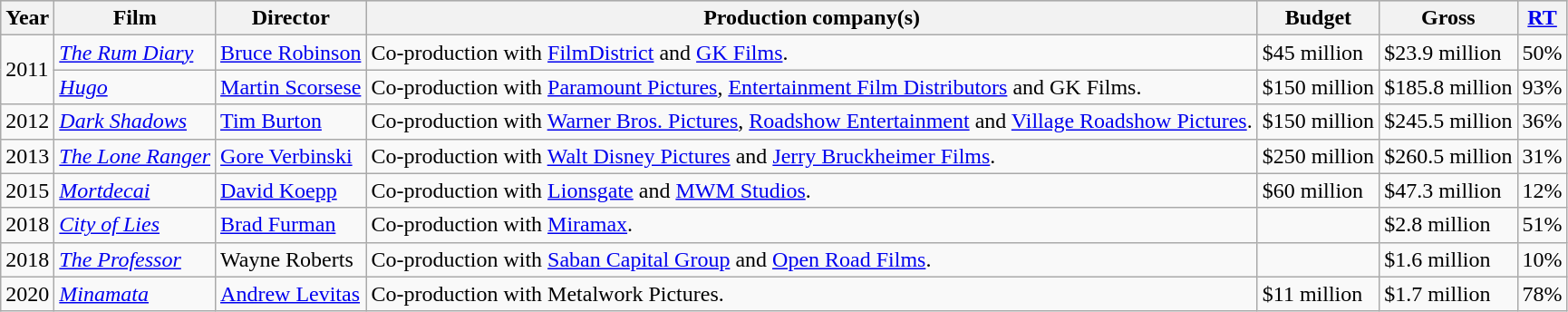<table class="wikitable">
<tr style="background:#ccc; text-align:center;">
<th>Year</th>
<th>Film</th>
<th>Director</th>
<th>Production company(s)</th>
<th>Budget</th>
<th>Gross</th>
<th><a href='#'>RT</a></th>
</tr>
<tr>
<td rowspan="2">2011</td>
<td><em><a href='#'>The Rum Diary</a></em></td>
<td><a href='#'>Bruce Robinson</a></td>
<td>Co-production with <a href='#'>FilmDistrict</a> and <a href='#'>GK Films</a>.</td>
<td>$45 million</td>
<td>$23.9 million</td>
<td>50%</td>
</tr>
<tr>
<td><em><a href='#'>Hugo</a></em></td>
<td><a href='#'>Martin Scorsese</a></td>
<td>Co-production with <a href='#'>Paramount Pictures</a>, <a href='#'>Entertainment Film Distributors</a> and GK Films.</td>
<td>$150 million</td>
<td>$185.8 million</td>
<td>93%</td>
</tr>
<tr>
<td>2012</td>
<td><em><a href='#'>Dark Shadows</a></em></td>
<td><a href='#'>Tim Burton</a></td>
<td>Co-production with <a href='#'>Warner Bros. Pictures</a>, <a href='#'>Roadshow Entertainment</a> and <a href='#'>Village Roadshow Pictures</a>.</td>
<td>$150 million</td>
<td>$245.5 million</td>
<td>36%</td>
</tr>
<tr>
<td>2013</td>
<td><em><a href='#'>The Lone Ranger</a></em></td>
<td><a href='#'>Gore Verbinski</a></td>
<td>Co-production with <a href='#'>Walt Disney Pictures</a> and <a href='#'>Jerry Bruckheimer Films</a>.</td>
<td>$250 million</td>
<td>$260.5 million</td>
<td>31%</td>
</tr>
<tr>
<td>2015</td>
<td><em><a href='#'>Mortdecai</a></em></td>
<td><a href='#'>David Koepp</a></td>
<td>Co-production with <a href='#'>Lionsgate</a> and <a href='#'>MWM Studios</a>.</td>
<td>$60 million</td>
<td>$47.3 million</td>
<td>12%</td>
</tr>
<tr>
<td>2018</td>
<td><em><a href='#'>City of Lies</a></em></td>
<td><a href='#'>Brad Furman</a></td>
<td>Co-production with <a href='#'>Miramax</a>.</td>
<td></td>
<td>$2.8 million</td>
<td>51%</td>
</tr>
<tr>
<td>2018</td>
<td><em><a href='#'>The Professor</a></em></td>
<td>Wayne Roberts</td>
<td>Co-production with <a href='#'>Saban Capital Group</a> and <a href='#'>Open Road Films</a>.</td>
<td></td>
<td>$1.6 million</td>
<td>10%</td>
</tr>
<tr>
<td>2020</td>
<td><em><a href='#'>Minamata</a></em></td>
<td><a href='#'>Andrew Levitas</a></td>
<td>Co-production with Metalwork Pictures.</td>
<td>$11 million</td>
<td>$1.7 million</td>
<td>78%</td>
</tr>
</table>
